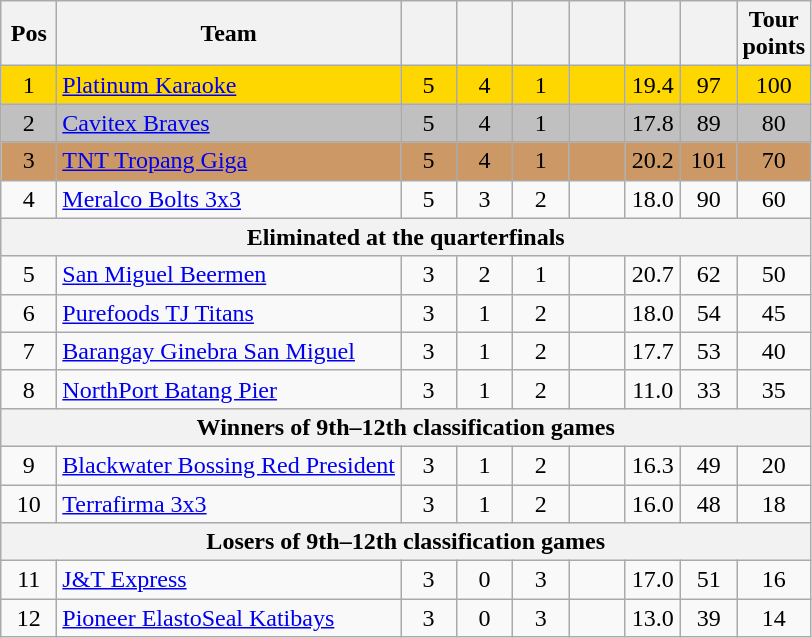<table class="wikitable" style="text-align:center">
<tr>
<th width=30>Pos</th>
<th width=180>Team</th>
<th width=30></th>
<th width=30></th>
<th width=30></th>
<th width=30></th>
<th width=30></th>
<th width=30></th>
<th width=30>Tour points</th>
</tr>
<tr bgcolor=gold>
<td>1</td>
<td align=left><a href='#'>Platinum Karaoke</a></td>
<td>5</td>
<td>4</td>
<td>1</td>
<td></td>
<td>19.4</td>
<td>97</td>
<td>100</td>
</tr>
<tr bgcolor=silver>
<td>2</td>
<td align=left><a href='#'>Cavitex Braves</a></td>
<td>5</td>
<td>4</td>
<td>1</td>
<td></td>
<td>17.8</td>
<td>89</td>
<td>80</td>
</tr>
<tr bgcolor=cc9966>
<td>3</td>
<td align=left><a href='#'>TNT Tropang Giga</a></td>
<td>5</td>
<td>4</td>
<td>1</td>
<td></td>
<td>20.2</td>
<td>101</td>
<td>70</td>
</tr>
<tr>
<td>4</td>
<td align=left><a href='#'>Meralco Bolts 3x3</a></td>
<td>5</td>
<td>3</td>
<td>2</td>
<td></td>
<td>18.0</td>
<td>90</td>
<td>60</td>
</tr>
<tr>
<th colspan=9>Eliminated at the quarterfinals</th>
</tr>
<tr>
<td>5</td>
<td align=left><a href='#'>San Miguel Beermen</a></td>
<td>3</td>
<td>2</td>
<td>1</td>
<td></td>
<td>20.7</td>
<td>62</td>
<td>50</td>
</tr>
<tr>
<td>6</td>
<td align=left><a href='#'>Purefoods TJ Titans</a></td>
<td>3</td>
<td>1</td>
<td>2</td>
<td></td>
<td>18.0</td>
<td>54</td>
<td>45</td>
</tr>
<tr>
<td>7</td>
<td align=left><a href='#'>Barangay Ginebra San Miguel</a></td>
<td>3</td>
<td>1</td>
<td>2</td>
<td></td>
<td>17.7</td>
<td>53</td>
<td>40</td>
</tr>
<tr>
<td>8</td>
<td align=left><a href='#'>NorthPort Batang Pier</a></td>
<td>3</td>
<td>1</td>
<td>2</td>
<td></td>
<td>11.0</td>
<td>33</td>
<td>35</td>
</tr>
<tr>
<th colspan=9>Winners of 9th–12th classification games</th>
</tr>
<tr>
<td>9</td>
<td align=left nowrap><a href='#'>Blackwater Bossing Red President</a></td>
<td>3</td>
<td>1</td>
<td>2</td>
<td></td>
<td>16.3</td>
<td>49</td>
<td>20</td>
</tr>
<tr>
<td>10</td>
<td align=left><a href='#'>Terrafirma 3x3</a></td>
<td>3</td>
<td>1</td>
<td>2</td>
<td></td>
<td>16.0</td>
<td>48</td>
<td>18</td>
</tr>
<tr>
<th colspan=9>Losers of 9th–12th classification games</th>
</tr>
<tr>
<td>11</td>
<td align=left><a href='#'>J&T Express</a></td>
<td>3</td>
<td>0</td>
<td>3</td>
<td></td>
<td>17.0</td>
<td>51</td>
<td>16</td>
</tr>
<tr>
<td>12</td>
<td align=left><a href='#'>Pioneer ElastoSeal Katibays</a></td>
<td>3</td>
<td>0</td>
<td>3</td>
<td></td>
<td>13.0</td>
<td>39</td>
<td>14</td>
</tr>
</table>
